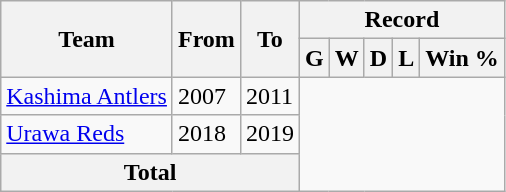<table class="wikitable" style="text-align: center">
<tr>
<th rowspan="2">Team</th>
<th rowspan="2">From</th>
<th rowspan="2">To</th>
<th colspan="5">Record</th>
</tr>
<tr>
<th>G</th>
<th>W</th>
<th>D</th>
<th>L</th>
<th>Win %</th>
</tr>
<tr>
<td align="left"><a href='#'>Kashima Antlers</a></td>
<td align="left">2007</td>
<td align="left">2011<br></td>
</tr>
<tr>
<td align="left"><a href='#'>Urawa Reds</a></td>
<td align="left">2018</td>
<td align="left">2019<br></td>
</tr>
<tr>
<th colspan="3">Total<br></th>
</tr>
</table>
